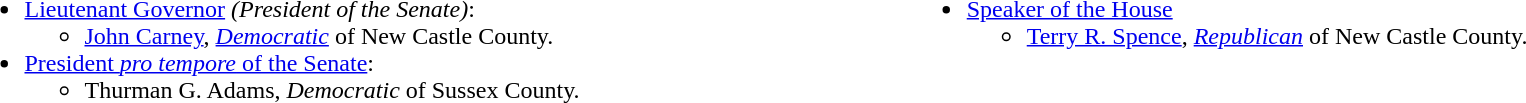<table width=100%>
<tr valign=top>
<td><br><ul><li><a href='#'>Lieutenant Governor</a> <em>(President of the Senate)</em>:<ul><li><a href='#'>John Carney</a>, <em><a href='#'>Democratic</a></em> of New Castle County.</li></ul></li><li><a href='#'>President <em>pro tempore</em> of the Senate</a>:<ul><li>Thurman G. Adams, <em>Democratic</em> of Sussex County.</li></ul></li></ul></td>
<td><br><ul><li><a href='#'>Speaker of the House</a><ul><li><a href='#'>Terry R. Spence</a>, <em><a href='#'>Republican</a></em> of New Castle County.</li></ul></li></ul></td>
</tr>
</table>
